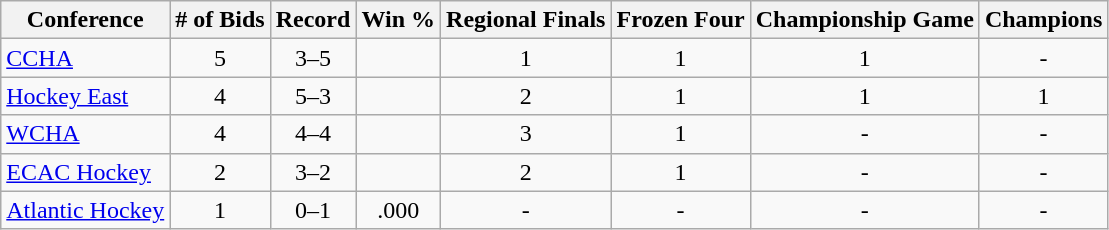<table class="wikitable sortable">
<tr>
<th>Conference</th>
<th># of Bids</th>
<th>Record</th>
<th>Win %</th>
<th>Regional Finals</th>
<th>Frozen Four</th>
<th>Championship Game</th>
<th>Champions</th>
</tr>
<tr align="center">
<td align="left"><a href='#'>CCHA</a></td>
<td>5</td>
<td>3–5</td>
<td></td>
<td>1</td>
<td>1</td>
<td>1</td>
<td>-</td>
</tr>
<tr align="center">
<td align="left"><a href='#'>Hockey East</a></td>
<td>4</td>
<td>5–3</td>
<td></td>
<td>2</td>
<td>1</td>
<td>1</td>
<td>1</td>
</tr>
<tr align="center">
<td align="left"><a href='#'>WCHA</a></td>
<td>4</td>
<td>4–4</td>
<td></td>
<td>3</td>
<td>1</td>
<td>-</td>
<td>-</td>
</tr>
<tr align="center">
<td align="left"><a href='#'>ECAC Hockey</a></td>
<td>2</td>
<td>3–2</td>
<td></td>
<td>2</td>
<td>1</td>
<td>-</td>
<td>-</td>
</tr>
<tr align="center">
<td align="left"><a href='#'>Atlantic Hockey</a></td>
<td>1</td>
<td>0–1</td>
<td>.000</td>
<td>-</td>
<td>-</td>
<td>-</td>
<td>-</td>
</tr>
</table>
